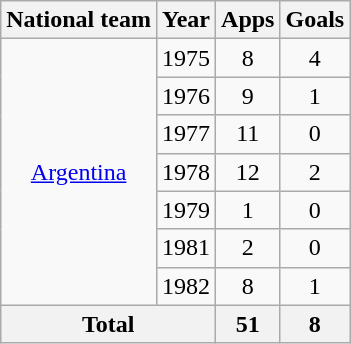<table class="wikitable" style="text-align:center">
<tr>
<th>National team</th>
<th>Year</th>
<th>Apps</th>
<th>Goals</th>
</tr>
<tr>
<td rowspan="7"><a href='#'>Argentina</a></td>
<td>1975</td>
<td>8</td>
<td>4</td>
</tr>
<tr>
<td>1976</td>
<td>9</td>
<td>1</td>
</tr>
<tr>
<td>1977</td>
<td>11</td>
<td>0</td>
</tr>
<tr>
<td>1978</td>
<td>12</td>
<td>2</td>
</tr>
<tr>
<td>1979</td>
<td>1</td>
<td>0</td>
</tr>
<tr>
<td>1981</td>
<td>2</td>
<td>0</td>
</tr>
<tr>
<td>1982</td>
<td>8</td>
<td>1</td>
</tr>
<tr>
<th colspan="2">Total</th>
<th>51</th>
<th>8</th>
</tr>
</table>
